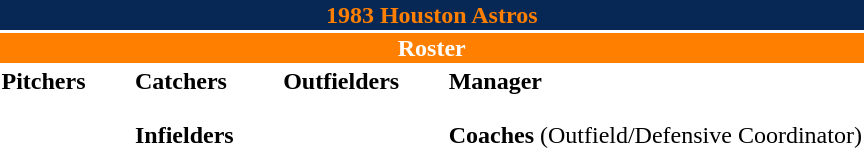<table class="toccolours" style="text-align: left;">
<tr>
<th colspan="10" style="background-color: #072854; color: #FF7F00; text-align: center;">1983 Houston Astros</th>
</tr>
<tr>
<td colspan="10" style="background-color: #FF7F00; color: white; text-align: center;"><strong>Roster</strong></td>
</tr>
<tr>
<td valign="top"><strong>Pitchers</strong><br>











</td>
<td width="25px"></td>
<td valign="top"><strong>Catchers</strong><br>


<br><strong>Infielders</strong>








</td>
<td width="25px"></td>
<td valign="top"><strong>Outfielders</strong><br>





</td>
<td width="25px"></td>
<td valign="top"><strong>Manager</strong><br><br><strong>Coaches</strong>
 (Outfield/Defensive Coordinator)



</td>
</tr>
</table>
